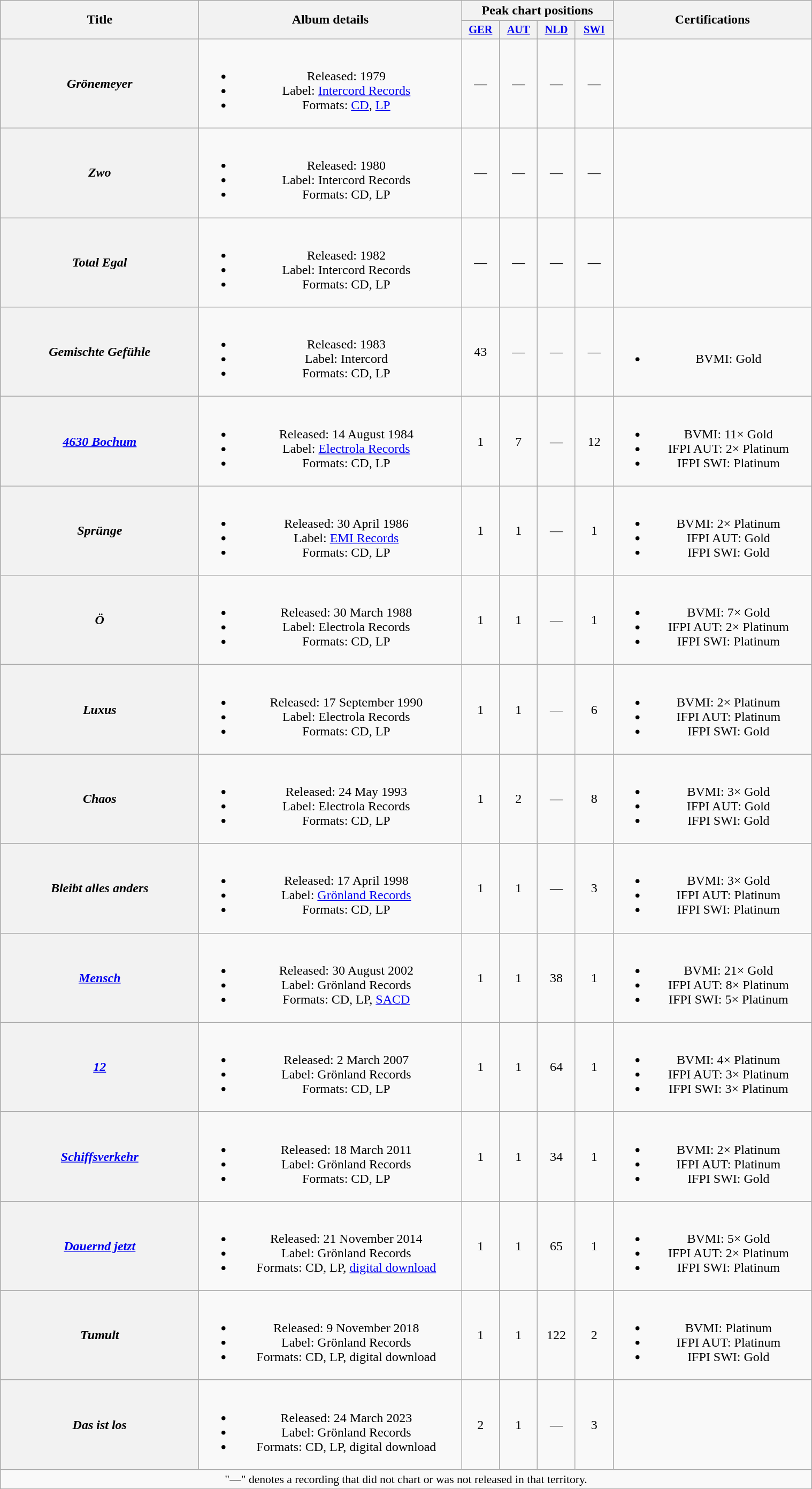<table class="wikitable plainrowheaders" style="text-align:center;" border="1">
<tr>
<th scope="col" rowspan="2" style="width:15em;">Title</th>
<th scope="col" rowspan="2" style="width:20em;">Album details</th>
<th scope="col" colspan="4">Peak chart positions</th>
<th scope="col" rowspan="2" style="width:15em;">Certifications</th>
</tr>
<tr>
<th style="width:3em;font-size:85%;"><a href='#'>GER</a><br></th>
<th style="width:3em;font-size:85%;"><a href='#'>AUT</a><br></th>
<th style="width:3em;font-size:85%;"><a href='#'>NLD</a><br></th>
<th style="width:3em;font-size:85%;"><a href='#'>SWI</a><br></th>
</tr>
<tr>
<th scope="row"><em>Grönemeyer</em></th>
<td><br><ul><li>Released: 1979</li><li>Label: <a href='#'>Intercord Records</a></li><li>Formats: <a href='#'>CD</a>, <a href='#'>LP</a></li></ul></td>
<td>—</td>
<td>—</td>
<td>—</td>
<td>—</td>
<td></td>
</tr>
<tr>
<th scope="row"><em>Zwo</em></th>
<td><br><ul><li>Released: 1980</li><li>Label: Intercord Records</li><li>Formats: CD, LP</li></ul></td>
<td>—</td>
<td>—</td>
<td>—</td>
<td>—</td>
<td></td>
</tr>
<tr>
<th scope="row"><em>Total Egal</em></th>
<td><br><ul><li>Released: 1982</li><li>Label: Intercord Records</li><li>Formats: CD, LP</li></ul></td>
<td>—</td>
<td>—</td>
<td>—</td>
<td>—</td>
<td></td>
</tr>
<tr>
<th scope="row"><em>Gemischte Gefühle</em></th>
<td><br><ul><li>Released: 1983</li><li>Label: Intercord</li><li>Formats: CD, LP</li></ul></td>
<td>43</td>
<td>—</td>
<td>—</td>
<td>—</td>
<td><br><ul><li>BVMI: Gold</li></ul></td>
</tr>
<tr>
<th scope="row"><em><a href='#'>4630 Bochum</a></em></th>
<td><br><ul><li>Released: 14 August 1984</li><li>Label: <a href='#'>Electrola Records</a></li><li>Formats: CD, LP</li></ul></td>
<td>1</td>
<td>7</td>
<td>—</td>
<td>12</td>
<td><br><ul><li>BVMI: 11× Gold</li><li>IFPI AUT: 2× Platinum</li><li>IFPI SWI: Platinum</li></ul></td>
</tr>
<tr>
<th scope="row"><em>Sprünge</em></th>
<td><br><ul><li>Released: 30 April 1986</li><li>Label: <a href='#'>EMI Records</a></li><li>Formats: CD, LP</li></ul></td>
<td>1</td>
<td>1</td>
<td>—</td>
<td>1</td>
<td><br><ul><li>BVMI: 2× Platinum</li><li>IFPI AUT: Gold</li><li>IFPI SWI: Gold</li></ul></td>
</tr>
<tr>
<th scope="row"><em>Ö</em></th>
<td><br><ul><li>Released: 30 March 1988</li><li>Label: Electrola Records</li><li>Formats: CD, LP</li></ul></td>
<td>1</td>
<td>1</td>
<td>—</td>
<td>1</td>
<td><br><ul><li>BVMI: 7× Gold</li><li>IFPI AUT: 2× Platinum</li><li>IFPI SWI: Platinum</li></ul></td>
</tr>
<tr>
<th scope="row"><em>Luxus</em></th>
<td><br><ul><li>Released: 17 September 1990</li><li>Label: Electrola Records</li><li>Formats: CD, LP</li></ul></td>
<td>1</td>
<td>1</td>
<td>—</td>
<td>6</td>
<td><br><ul><li>BVMI: 2× Platinum</li><li>IFPI AUT: Platinum</li><li>IFPI SWI: Gold</li></ul></td>
</tr>
<tr>
<th scope="row"><em>Chaos</em></th>
<td><br><ul><li>Released: 24 May 1993</li><li>Label: Electrola Records</li><li>Formats: CD, LP</li></ul></td>
<td>1</td>
<td>2</td>
<td>—</td>
<td>8</td>
<td><br><ul><li>BVMI: 3× Gold</li><li>IFPI AUT: Gold</li><li>IFPI SWI: Gold</li></ul></td>
</tr>
<tr>
<th scope="row"><em>Bleibt alles anders</em></th>
<td><br><ul><li>Released: 17 April 1998</li><li>Label: <a href='#'>Grönland Records</a></li><li>Formats: CD, LP</li></ul></td>
<td>1</td>
<td>1</td>
<td>—</td>
<td>3</td>
<td><br><ul><li>BVMI: 3× Gold</li><li>IFPI AUT: Platinum</li><li>IFPI SWI: Platinum</li></ul></td>
</tr>
<tr>
<th scope="row"><em><a href='#'>Mensch</a></em></th>
<td><br><ul><li>Released: 30 August 2002</li><li>Label: Grönland Records</li><li>Formats: CD, LP, <a href='#'>SACD</a></li></ul></td>
<td>1</td>
<td>1</td>
<td>38</td>
<td>1</td>
<td><br><ul><li>BVMI: 21× Gold</li><li>IFPI AUT: 8× Platinum</li><li>IFPI SWI: 5× Platinum</li></ul></td>
</tr>
<tr>
<th scope="row"><em><a href='#'>12</a></em></th>
<td><br><ul><li>Released: 2 March 2007</li><li>Label: Grönland Records</li><li>Formats: CD, LP</li></ul></td>
<td>1</td>
<td>1</td>
<td>64</td>
<td>1</td>
<td><br><ul><li>BVMI: 4× Platinum</li><li>IFPI AUT: 3× Platinum</li><li>IFPI SWI: 3× Platinum</li></ul></td>
</tr>
<tr>
<th scope="row"><em><a href='#'>Schiffsverkehr</a></em></th>
<td><br><ul><li>Released: 18 March 2011</li><li>Label: Grönland Records</li><li>Formats: CD, LP</li></ul></td>
<td>1</td>
<td>1</td>
<td>34</td>
<td>1</td>
<td><br><ul><li>BVMI: 2× Platinum</li><li>IFPI AUT: Platinum</li><li>IFPI SWI: Gold</li></ul></td>
</tr>
<tr>
<th scope="row"><em><a href='#'>Dauernd jetzt</a></em></th>
<td><br><ul><li>Released: 21 November 2014</li><li>Label: Grönland Records</li><li>Formats: CD, LP, <a href='#'>digital download</a></li></ul></td>
<td>1</td>
<td>1</td>
<td>65</td>
<td>1</td>
<td><br><ul><li>BVMI: 5× Gold</li><li>IFPI AUT: 2× Platinum</li><li>IFPI SWI: Platinum</li></ul></td>
</tr>
<tr>
<th scope="row"><em>Tumult</em></th>
<td><br><ul><li>Released: 9 November 2018</li><li>Label: Grönland Records</li><li>Formats: CD, LP, digital download</li></ul></td>
<td>1</td>
<td>1</td>
<td>122</td>
<td>2</td>
<td><br><ul><li>BVMI: Platinum</li><li>IFPI AUT: Platinum</li><li>IFPI SWI: Gold</li></ul></td>
</tr>
<tr>
<th scope="row"><em>Das ist los</em></th>
<td><br><ul><li>Released: 24 March 2023</li><li>Label: Grönland Records</li><li>Formats: CD, LP, digital download</li></ul></td>
<td>2</td>
<td>1</td>
<td>—</td>
<td>3</td>
<td></td>
</tr>
<tr>
<td colspan="7" style="font-size:90%">"—" denotes a recording that did not chart or was not released in that territory.</td>
</tr>
</table>
